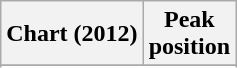<table class="wikitable sortable plainrowheaders">
<tr>
<th scope="col">Chart (2012)</th>
<th scope="col">Peak<br>position</th>
</tr>
<tr>
</tr>
<tr>
</tr>
</table>
